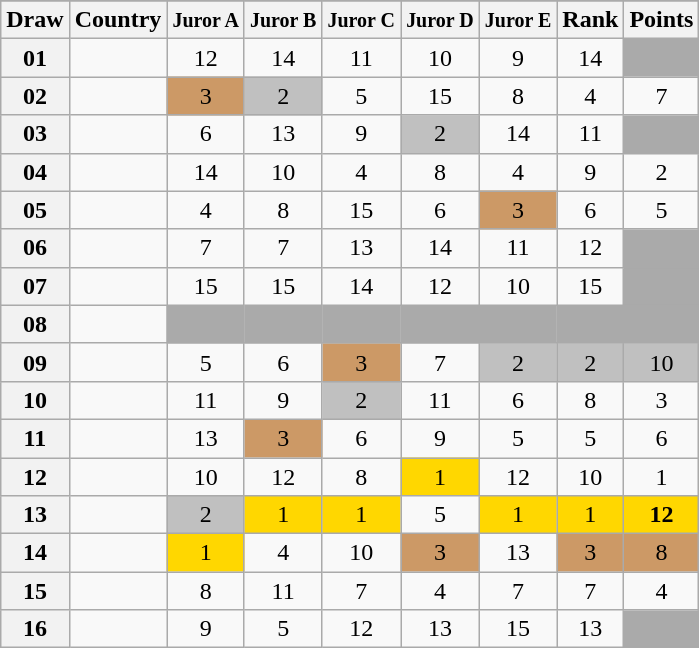<table class="sortable wikitable collapsible plainrowheaders" style="text-align:center;">
<tr>
</tr>
<tr>
<th scope="col">Draw</th>
<th scope="col">Country</th>
<th scope="col"><small>Juror A</small></th>
<th scope="col"><small>Juror B</small></th>
<th scope="col"><small>Juror C</small></th>
<th scope="col"><small>Juror D</small></th>
<th scope="col"><small>Juror E</small></th>
<th scope="col">Rank</th>
<th scope="col">Points</th>
</tr>
<tr>
<th scope="row" style="text-align:center;">01</th>
<td style="text-align:left;"></td>
<td>12</td>
<td>14</td>
<td>11</td>
<td>10</td>
<td>9</td>
<td>14</td>
<td style="background:#AAAAAA;"></td>
</tr>
<tr>
<th scope="row" style="text-align:center;">02</th>
<td style="text-align:left;"></td>
<td style="background:#CC9966;">3</td>
<td style="background:silver;">2</td>
<td>5</td>
<td>15</td>
<td>8</td>
<td>4</td>
<td>7</td>
</tr>
<tr>
<th scope="row" style="text-align:center;">03</th>
<td style="text-align:left;"></td>
<td>6</td>
<td>13</td>
<td>9</td>
<td style="background:silver;">2</td>
<td>14</td>
<td>11</td>
<td style="background:#AAAAAA;"></td>
</tr>
<tr>
<th scope="row" style="text-align:center;">04</th>
<td style="text-align:left;"></td>
<td>14</td>
<td>10</td>
<td>4</td>
<td>8</td>
<td>4</td>
<td>9</td>
<td>2</td>
</tr>
<tr>
<th scope="row" style="text-align:center;">05</th>
<td style="text-align:left;"></td>
<td>4</td>
<td>8</td>
<td>15</td>
<td>6</td>
<td style="background:#CC9966;">3</td>
<td>6</td>
<td>5</td>
</tr>
<tr>
<th scope="row" style="text-align:center;">06</th>
<td style="text-align:left;"></td>
<td>7</td>
<td>7</td>
<td>13</td>
<td>14</td>
<td>11</td>
<td>12</td>
<td style="background:#AAAAAA;"></td>
</tr>
<tr>
<th scope="row" style="text-align:center;">07</th>
<td style="text-align:left;"></td>
<td>15</td>
<td>15</td>
<td>14</td>
<td>12</td>
<td>10</td>
<td>15</td>
<td style="background:#AAAAAA;"></td>
</tr>
<tr class="sortbottom">
<th scope="row" style="text-align:center;">08</th>
<td style="text-align:left;"></td>
<td style="background:#AAAAAA;"></td>
<td style="background:#AAAAAA;"></td>
<td style="background:#AAAAAA;"></td>
<td style="background:#AAAAAA;"></td>
<td style="background:#AAAAAA;"></td>
<td style="background:#AAAAAA;"></td>
<td style="background:#AAAAAA;"></td>
</tr>
<tr>
<th scope="row" style="text-align:center;">09</th>
<td style="text-align:left;"></td>
<td>5</td>
<td>6</td>
<td style="background:#CC9966;">3</td>
<td>7</td>
<td style="background:silver;">2</td>
<td style="background:silver;">2</td>
<td style="background:silver;">10</td>
</tr>
<tr>
<th scope="row" style="text-align:center;">10</th>
<td style="text-align:left;"></td>
<td>11</td>
<td>9</td>
<td style="background:silver;">2</td>
<td>11</td>
<td>6</td>
<td>8</td>
<td>3</td>
</tr>
<tr>
<th scope="row" style="text-align:center;">11</th>
<td style="text-align:left;"></td>
<td>13</td>
<td style="background:#CC9966;">3</td>
<td>6</td>
<td>9</td>
<td>5</td>
<td>5</td>
<td>6</td>
</tr>
<tr>
<th scope="row" style="text-align:center;">12</th>
<td style="text-align:left;"></td>
<td>10</td>
<td>12</td>
<td>8</td>
<td style="background:gold;">1</td>
<td>12</td>
<td>10</td>
<td>1</td>
</tr>
<tr>
<th scope="row" style="text-align:center;">13</th>
<td style="text-align:left;"></td>
<td style="background:silver;">2</td>
<td style="background:gold;">1</td>
<td style="background:gold;">1</td>
<td>5</td>
<td style="background:gold;">1</td>
<td style="background:gold;">1</td>
<td style="background:gold;"><strong>12</strong></td>
</tr>
<tr>
<th scope="row" style="text-align:center;">14</th>
<td style="text-align:left;"></td>
<td style="background:gold;">1</td>
<td>4</td>
<td>10</td>
<td style="background:#CC9966;">3</td>
<td>13</td>
<td style="background:#CC9966;">3</td>
<td style="background:#CC9966;">8</td>
</tr>
<tr>
<th scope="row" style="text-align:center;">15</th>
<td style="text-align:left;"></td>
<td>8</td>
<td>11</td>
<td>7</td>
<td>4</td>
<td>7</td>
<td>7</td>
<td>4</td>
</tr>
<tr>
<th scope="row" style="text-align:center;">16</th>
<td style="text-align:left;"></td>
<td>9</td>
<td>5</td>
<td>12</td>
<td>13</td>
<td>15</td>
<td>13</td>
<td style="background:#AAAAAA;"></td>
</tr>
</table>
